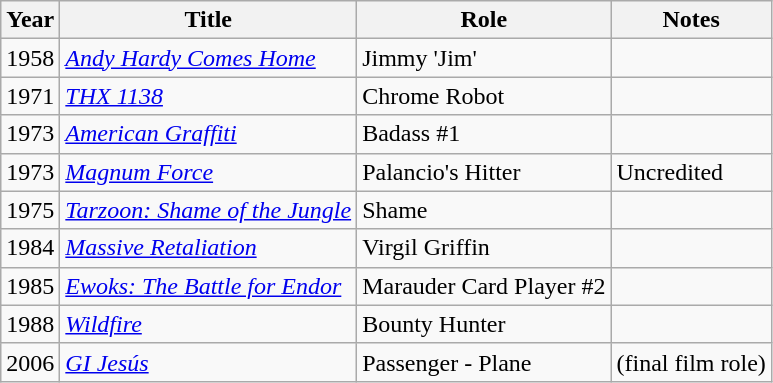<table class="wikitable">
<tr>
<th>Year</th>
<th>Title</th>
<th>Role</th>
<th>Notes</th>
</tr>
<tr>
<td>1958</td>
<td><em><a href='#'>Andy Hardy Comes Home</a></em></td>
<td>Jimmy 'Jim'</td>
<td></td>
</tr>
<tr>
<td>1971</td>
<td><em><a href='#'>THX 1138</a></em></td>
<td>Chrome Robot</td>
<td></td>
</tr>
<tr>
<td>1973</td>
<td><em><a href='#'>American Graffiti</a></em></td>
<td>Badass #1</td>
<td></td>
</tr>
<tr>
<td>1973</td>
<td><em><a href='#'>Magnum Force</a></em></td>
<td>Palancio's Hitter</td>
<td>Uncredited</td>
</tr>
<tr>
<td>1975</td>
<td><em><a href='#'>Tarzoon: Shame of the Jungle</a></em></td>
<td>Shame</td>
<td></td>
</tr>
<tr>
<td>1984</td>
<td><em><a href='#'>Massive Retaliation</a></em></td>
<td>Virgil Griffin</td>
<td></td>
</tr>
<tr>
<td>1985</td>
<td><em><a href='#'>Ewoks: The Battle for Endor</a></em></td>
<td>Marauder Card Player #2</td>
<td></td>
</tr>
<tr>
<td>1988</td>
<td><em><a href='#'>Wildfire</a></em></td>
<td>Bounty Hunter</td>
<td></td>
</tr>
<tr>
<td>2006</td>
<td><em><a href='#'>GI Jesús</a></em></td>
<td>Passenger - Plane</td>
<td>(final film role)</td>
</tr>
</table>
